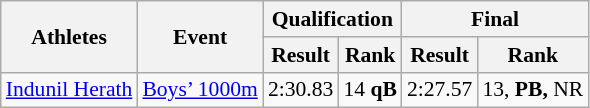<table class="wikitable" border="1" style="font-size:90%">
<tr>
<th rowspan=2>Athletes</th>
<th rowspan=2>Event</th>
<th colspan=2>Qualification</th>
<th colspan=2>Final</th>
</tr>
<tr>
<th>Result</th>
<th>Rank</th>
<th>Result</th>
<th>Rank</th>
</tr>
<tr>
<td><a href='#'>Indunil Herath</a></td>
<td><a href='#'>Boys’ 1000m</a></td>
<td align=center>2:30.83</td>
<td align=center>14 <strong>qB</strong></td>
<td align=center>2:27.57</td>
<td align=center>13, <strong>PB, </strong>NR</td>
</tr>
</table>
